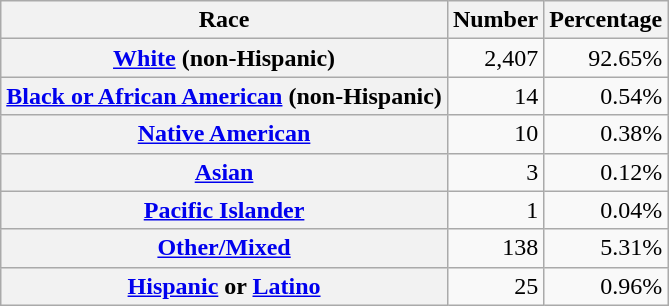<table class="wikitable" style="text-align:right">
<tr>
<th scope="col">Race</th>
<th scope="col">Number</th>
<th scope="col">Percentage</th>
</tr>
<tr>
<th scope="row"><a href='#'>White</a> (non-Hispanic)</th>
<td>2,407</td>
<td>92.65%</td>
</tr>
<tr>
<th scope="row"><a href='#'>Black or African American</a> (non-Hispanic)</th>
<td>14</td>
<td>0.54%</td>
</tr>
<tr>
<th scope="row"><a href='#'>Native American</a></th>
<td>10</td>
<td>0.38%</td>
</tr>
<tr>
<th scope="row"><a href='#'>Asian</a></th>
<td>3</td>
<td>0.12%</td>
</tr>
<tr>
<th scope="row"><a href='#'>Pacific Islander</a></th>
<td>1</td>
<td>0.04%</td>
</tr>
<tr>
<th scope="row"><a href='#'>Other/Mixed</a></th>
<td>138</td>
<td>5.31%</td>
</tr>
<tr>
<th scope="row"><a href='#'>Hispanic</a> or <a href='#'>Latino</a></th>
<td>25</td>
<td>0.96%</td>
</tr>
</table>
